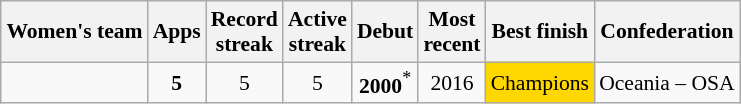<table class="wikitable" style="text-align: center; font-size: 90%; margin-left: 1em;">
<tr>
<th>Women's team</th>
<th>Apps</th>
<th>Record<br>streak</th>
<th>Active<br>streak</th>
<th>Debut</th>
<th>Most<br>recent</th>
<th>Best finish</th>
<th>Confederation</th>
</tr>
<tr>
<td style="text-align: left;"></td>
<td><strong>5</strong></td>
<td>5</td>
<td>5</td>
<td><strong>2000</strong><sup>*</sup></td>
<td>2016</td>
<td style="background-color: gold;">Champions</td>
<td>Oceania – OSA</td>
</tr>
</table>
